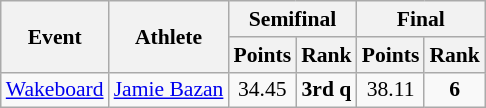<table class=wikitable style="font-size:90%">
<tr>
<th rowspan=2>Event</th>
<th rowspan=2>Athlete</th>
<th colspan=2>Semifinal</th>
<th colspan=2>Final</th>
</tr>
<tr>
<th>Points</th>
<th>Rank</th>
<th>Points</th>
<th>Rank</th>
</tr>
<tr>
<td><a href='#'>Wakeboard</a></td>
<td><a href='#'>Jamie Bazan</a></td>
<td align=center>34.45</td>
<td align=center><strong>3rd q</strong></td>
<td align=center>38.11</td>
<td align=center><strong>6</strong></td>
</tr>
</table>
